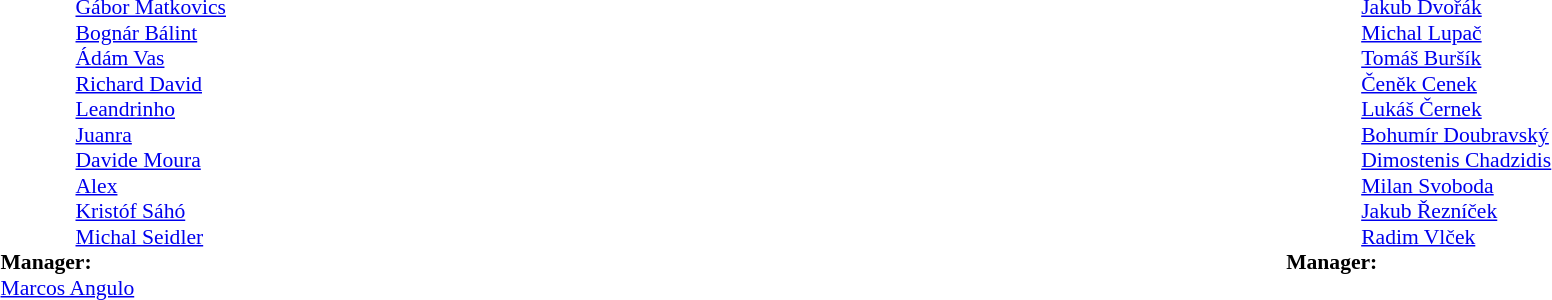<table width="100%">
<tr>
<td valign="top" width="50%"><br><table style="font-size:90%" cellspacing="0" cellpadding="0">
<tr>
<td colspan="4"></td>
</tr>
<tr>
<th width="25"></th>
<th width="25"></th>
</tr>
<tr>
<td></td>
<td></td>
<td><a href='#'>Gábor Matkovics</a></td>
</tr>
<tr>
<td></td>
<td></td>
<td><a href='#'>Bognár Bálint</a></td>
</tr>
<tr>
<td></td>
<td></td>
<td><a href='#'>Ádám Vas</a></td>
</tr>
<tr>
<td></td>
<td></td>
<td><a href='#'>Richard David</a></td>
</tr>
<tr>
<td></td>
<td></td>
<td><a href='#'>Leandrinho</a></td>
</tr>
<tr>
<td></td>
<td></td>
<td><a href='#'>Juanra</a></td>
</tr>
<tr>
<td></td>
<td></td>
<td><a href='#'>Davide Moura</a></td>
</tr>
<tr>
<td></td>
<td></td>
<td><a href='#'>Alex</a></td>
</tr>
<tr>
<td></td>
<td></td>
<td><a href='#'>Kristóf Sáhó</a></td>
</tr>
<tr>
<td></td>
<td></td>
<td><a href='#'>Michal Seidler</a></td>
</tr>
<tr>
<td colspan="3"><strong>Manager:</strong></td>
</tr>
<tr>
<td colspan="4"> <a href='#'>Marcos Angulo</a></td>
</tr>
</table>
</td>
<td valign="top"></td>
<td valign="top" width="50%"><br><table style="font-size:90%" cellspacing="0" cellpadding="0" align="center">
<tr>
<td colspan="4"></td>
</tr>
<tr>
<th width="25"></th>
<th width="25"></th>
</tr>
<tr>
<td></td>
<td></td>
<td><a href='#'>Jakub Dvořák</a></td>
</tr>
<tr>
<td></td>
<td></td>
<td><a href='#'>Michal Lupač</a></td>
</tr>
<tr>
<td></td>
<td></td>
<td><a href='#'>Tomáš Buršík</a></td>
</tr>
<tr>
<td></td>
<td></td>
<td><a href='#'>Čeněk Cenek</a></td>
</tr>
<tr>
<td></td>
<td></td>
<td><a href='#'>Lukáš Černek</a></td>
</tr>
<tr>
<td></td>
<td></td>
<td><a href='#'>Bohumír Doubravský</a></td>
</tr>
<tr>
<td></td>
<td></td>
<td><a href='#'>Dimostenis Chadzidis</a></td>
</tr>
<tr>
<td></td>
<td></td>
<td><a href='#'>Milan Svoboda</a></td>
</tr>
<tr>
<td></td>
<td></td>
<td><a href='#'>Jakub Řezníček</a></td>
</tr>
<tr>
<td></td>
<td></td>
<td><a href='#'>Radim Vlček</a></td>
</tr>
<tr>
<td colspan="3"><strong>Manager:</strong></td>
</tr>
<tr>
<td colspan="4"></td>
</tr>
</table>
</td>
</tr>
</table>
